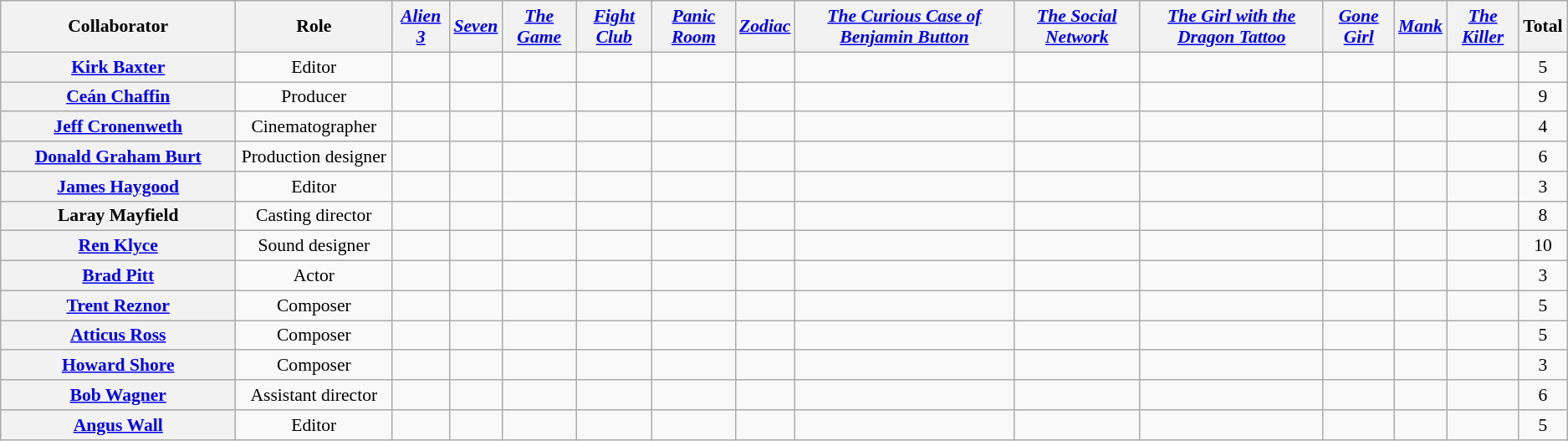<table class="wikitable sortable" style="text-align:center;font-size:90%;">
<tr>
<th width="15%">Collaborator</th>
<th width="10%">Role</th>
<th><em><a href='#'>Alien 3</a></em></th>
<th><em><a href='#'>Seven</a></em></th>
<th><em><a href='#'>The Game</a></em></th>
<th><em><a href='#'>Fight Club</a></em></th>
<th><em><a href='#'>Panic Room</a></em></th>
<th><em><a href='#'>Zodiac</a></em></th>
<th><em><a href='#'>The Curious Case of Benjamin Button</a></em></th>
<th><em><a href='#'>The Social Network</a></em></th>
<th><em><a href='#'>The Girl with the Dragon Tattoo</a></em></th>
<th><em><a href='#'>Gone Girl</a></em></th>
<th><em><a href='#'>Mank</a></em></th>
<th><em><a href='#'>The Killer</a></em></th>
<th>Total</th>
</tr>
<tr>
<th><a href='#'>Kirk Baxter</a></th>
<td>Editor</td>
<td></td>
<td></td>
<td></td>
<td></td>
<td></td>
<td></td>
<td></td>
<td></td>
<td></td>
<td></td>
<td></td>
<td></td>
<td>5</td>
</tr>
<tr>
<th><a href='#'>Ceán Chaffin</a></th>
<td>Producer</td>
<td></td>
<td></td>
<td></td>
<td></td>
<td></td>
<td></td>
<td></td>
<td></td>
<td></td>
<td></td>
<td></td>
<td></td>
<td>9</td>
</tr>
<tr>
<th><a href='#'>Jeff Cronenweth</a></th>
<td>Cinematographer</td>
<td></td>
<td></td>
<td></td>
<td></td>
<td></td>
<td></td>
<td></td>
<td></td>
<td></td>
<td></td>
<td></td>
<td></td>
<td>4</td>
</tr>
<tr>
<th><a href='#'>Donald Graham Burt</a></th>
<td>Production designer</td>
<td></td>
<td></td>
<td></td>
<td></td>
<td></td>
<td></td>
<td></td>
<td></td>
<td></td>
<td></td>
<td></td>
<td></td>
<td>6</td>
</tr>
<tr>
<th><a href='#'>James Haygood</a></th>
<td>Editor</td>
<td></td>
<td></td>
<td></td>
<td></td>
<td></td>
<td></td>
<td></td>
<td></td>
<td></td>
<td></td>
<td></td>
<td></td>
<td>3</td>
</tr>
<tr>
<th>Laray Mayfield</th>
<td>Casting director</td>
<td></td>
<td></td>
<td></td>
<td></td>
<td></td>
<td></td>
<td></td>
<td></td>
<td></td>
<td></td>
<td></td>
<td></td>
<td>8</td>
</tr>
<tr>
<th><a href='#'>Ren Klyce</a></th>
<td>Sound designer</td>
<td></td>
<td></td>
<td></td>
<td></td>
<td></td>
<td></td>
<td></td>
<td></td>
<td></td>
<td></td>
<td></td>
<td></td>
<td>10</td>
</tr>
<tr>
<th><a href='#'>Brad Pitt</a></th>
<td>Actor</td>
<td></td>
<td></td>
<td></td>
<td></td>
<td></td>
<td></td>
<td></td>
<td></td>
<td></td>
<td></td>
<td></td>
<td></td>
<td>3</td>
</tr>
<tr>
<th><a href='#'>Trent Reznor</a></th>
<td>Composer</td>
<td></td>
<td></td>
<td></td>
<td></td>
<td></td>
<td></td>
<td></td>
<td></td>
<td></td>
<td></td>
<td></td>
<td></td>
<td>5</td>
</tr>
<tr>
<th><a href='#'>Atticus Ross</a></th>
<td>Composer</td>
<td></td>
<td></td>
<td></td>
<td></td>
<td></td>
<td></td>
<td></td>
<td></td>
<td></td>
<td></td>
<td></td>
<td></td>
<td>5</td>
</tr>
<tr>
<th><a href='#'>Howard Shore</a></th>
<td>Composer</td>
<td></td>
<td></td>
<td></td>
<td></td>
<td></td>
<td></td>
<td></td>
<td></td>
<td></td>
<td></td>
<td></td>
<td></td>
<td>3</td>
</tr>
<tr>
<th><a href='#'>Bob Wagner</a></th>
<td>Assistant director</td>
<td></td>
<td></td>
<td></td>
<td></td>
<td></td>
<td></td>
<td></td>
<td></td>
<td></td>
<td></td>
<td></td>
<td></td>
<td>6</td>
</tr>
<tr>
<th><a href='#'>Angus Wall</a></th>
<td>Editor</td>
<td></td>
<td></td>
<td></td>
<td></td>
<td></td>
<td></td>
<td></td>
<td></td>
<td></td>
<td></td>
<td></td>
<td></td>
<td>5</td>
</tr>
</table>
